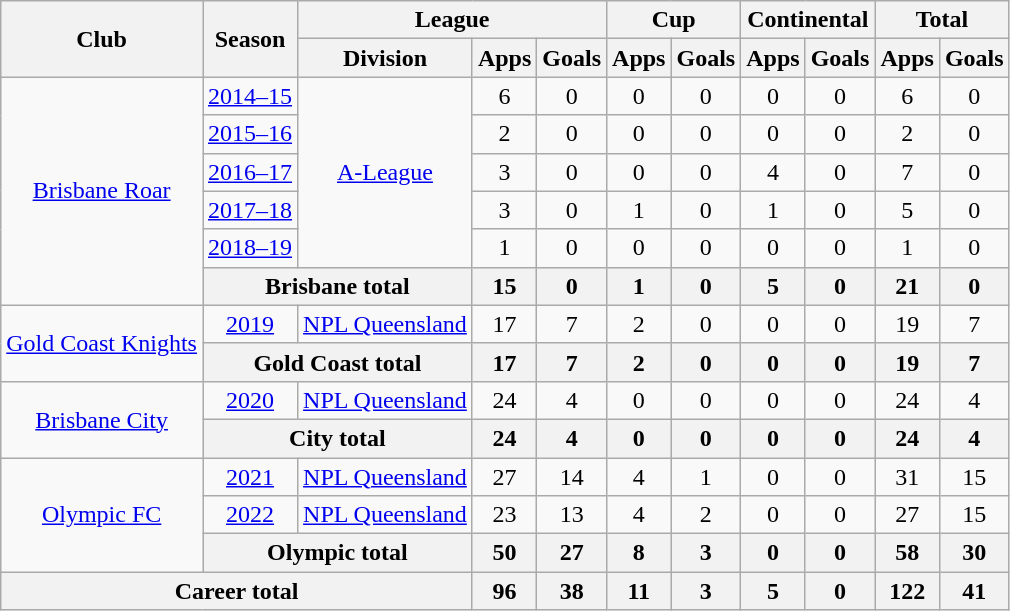<table class="wikitable" style="text-align: center;">
<tr>
<th rowspan="2">Club</th>
<th rowspan="2">Season</th>
<th colspan="3">League</th>
<th colspan="2">Cup</th>
<th colspan="2">Continental</th>
<th colspan="2">Total</th>
</tr>
<tr>
<th>Division</th>
<th>Apps</th>
<th>Goals</th>
<th>Apps</th>
<th>Goals</th>
<th>Apps</th>
<th>Goals</th>
<th>Apps</th>
<th>Goals</th>
</tr>
<tr>
<td rowspan=6><a href='#'>Brisbane Roar</a></td>
<td><a href='#'>2014–15</a></td>
<td rowspan=5><a href='#'>A-League</a></td>
<td>6</td>
<td>0</td>
<td>0</td>
<td>0</td>
<td>0</td>
<td>0</td>
<td>6</td>
<td>0</td>
</tr>
<tr>
<td><a href='#'>2015–16</a></td>
<td>2</td>
<td>0</td>
<td>0</td>
<td>0</td>
<td>0</td>
<td>0</td>
<td>2</td>
<td>0</td>
</tr>
<tr>
<td><a href='#'>2016–17</a></td>
<td>3</td>
<td>0</td>
<td>0</td>
<td>0</td>
<td>4</td>
<td>0</td>
<td>7</td>
<td>0</td>
</tr>
<tr>
<td><a href='#'>2017–18</a></td>
<td>3</td>
<td>0</td>
<td>1</td>
<td>0</td>
<td>1</td>
<td>0</td>
<td>5</td>
<td>0</td>
</tr>
<tr>
<td><a href='#'>2018–19</a></td>
<td>1</td>
<td>0</td>
<td>0</td>
<td>0</td>
<td>0</td>
<td>0</td>
<td>1</td>
<td>0</td>
</tr>
<tr>
<th colspan=2>Brisbane total</th>
<th>15</th>
<th>0</th>
<th>1</th>
<th>0</th>
<th>5</th>
<th>0</th>
<th>21</th>
<th>0</th>
</tr>
<tr>
<td rowspan="2" valign="center"><a href='#'>Gold Coast Knights</a></td>
<td><a href='#'>2019</a></td>
<td rowspan=1><a href='#'>NPL Queensland</a></td>
<td>17</td>
<td>7</td>
<td>2</td>
<td>0</td>
<td>0</td>
<td>0</td>
<td>19</td>
<td>7</td>
</tr>
<tr>
<th colspan=2>Gold Coast total</th>
<th>17</th>
<th>7</th>
<th>2</th>
<th>0</th>
<th>0</th>
<th>0</th>
<th>19</th>
<th>7</th>
</tr>
<tr>
<td rowspan="2" valign="center"><a href='#'>Brisbane City</a></td>
<td><a href='#'>2020</a></td>
<td rowspan=1><a href='#'>NPL Queensland</a></td>
<td>24</td>
<td>4</td>
<td>0</td>
<td>0</td>
<td>0</td>
<td>0</td>
<td>24</td>
<td>4</td>
</tr>
<tr>
<th colspan=2>City total</th>
<th>24</th>
<th>4</th>
<th>0</th>
<th>0</th>
<th>0</th>
<th>0</th>
<th>24</th>
<th>4</th>
</tr>
<tr>
<td rowspan="3" valign="center"><a href='#'>Olympic FC</a></td>
<td><a href='#'>2021</a></td>
<td rowspan=1><a href='#'>NPL Queensland</a></td>
<td>27</td>
<td>14</td>
<td>4</td>
<td>1</td>
<td>0</td>
<td>0</td>
<td>31</td>
<td>15</td>
</tr>
<tr>
<td><a href='#'>2022</a></td>
<td rowspan=1><a href='#'>NPL Queensland</a></td>
<td>23</td>
<td>13</td>
<td>4</td>
<td>2</td>
<td>0</td>
<td>0</td>
<td>27</td>
<td>15</td>
</tr>
<tr>
<th colspan=2>Olympic total</th>
<th>50</th>
<th>27</th>
<th>8</th>
<th>3</th>
<th>0</th>
<th>0</th>
<th>58</th>
<th>30</th>
</tr>
<tr>
<th colspan="3">Career total</th>
<th>96</th>
<th>38</th>
<th>11</th>
<th>3</th>
<th>5</th>
<th>0</th>
<th>122</th>
<th>41</th>
</tr>
</table>
